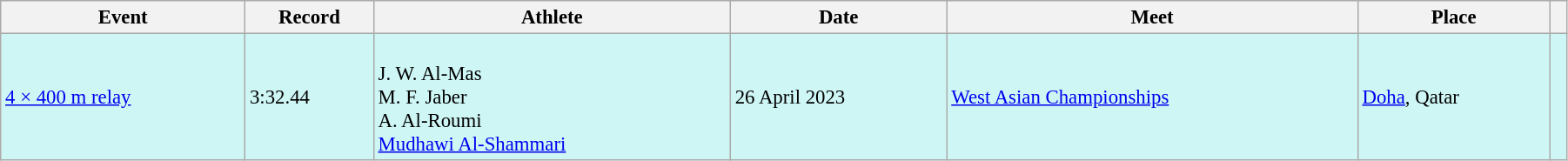<table class="wikitable" style="font-size: 95%; width: 95%;">
<tr>
<th>Event</th>
<th>Record</th>
<th>Athlete</th>
<th>Date</th>
<th>Meet</th>
<th>Place</th>
<th></th>
</tr>
<tr bgcolor="#CEF6F5">
<td><a href='#'>4 × 400 m relay</a></td>
<td>3:32.44</td>
<td><br>J. W. Al-Mas<br>M. F. Jaber<br>A. Al-Roumi<br><a href='#'>Mudhawi Al-Shammari</a></td>
<td>26 April 2023</td>
<td><a href='#'>West Asian Championships</a></td>
<td><a href='#'>Doha</a>, Qatar</td>
<td></td>
</tr>
</table>
